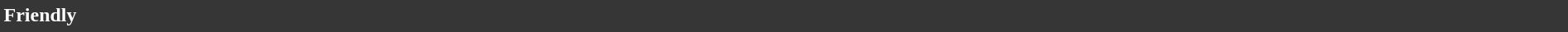<table style="width: 100%; background:#363636; color:white;">
<tr>
<td><strong>Friendly</strong></td>
</tr>
<tr>
</tr>
</table>
